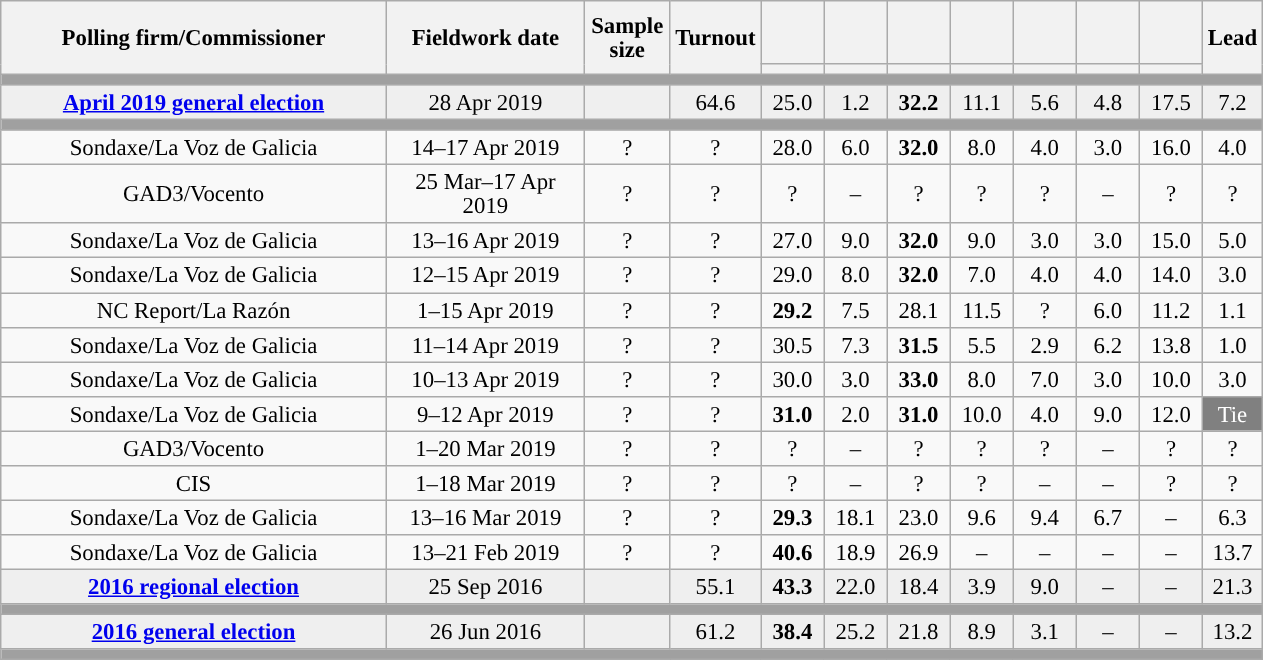<table class="wikitable collapsible collapsed" style="text-align:center; font-size:95%; line-height:16px;">
<tr style="height:42px;">
<th style="width:250px;" rowspan="2">Polling firm/Commissioner</th>
<th style="width:125px;" rowspan="2">Fieldwork date</th>
<th style="width:50px;" rowspan="2">Sample size</th>
<th style="width:45px;" rowspan="2">Turnout</th>
<th style="width:35px;"></th>
<th style="width:35px;"></th>
<th style="width:35px;"></th>
<th style="width:35px;"></th>
<th style="width:35px;"></th>
<th style="width:35px;"></th>
<th style="width:35px;"></th>
<th style="width:30px;" rowspan="2">Lead</th>
</tr>
<tr>
<th style="color:inherit;background:"></th>
<th style="color:inherit;background:"></th>
<th style="color:inherit;background:"></th>
<th style="color:inherit;background:"></th>
<th style="color:inherit;background:"></th>
<th style="color:inherit;background:"></th>
<th style="color:inherit;background:"></th>
</tr>
<tr>
<td colspan="12" style="background:#A0A0A0"></td>
</tr>
<tr style="background:#EFEFEF;">
<td><strong><a href='#'>April 2019 general election</a></strong></td>
<td>28 Apr 2019</td>
<td></td>
<td>64.6</td>
<td>25.0<br></td>
<td>1.2<br></td>
<td><strong>32.2</strong><br></td>
<td>11.1<br></td>
<td>5.6<br></td>
<td>4.8<br></td>
<td>17.5<br></td>
<td style="background:">7.2</td>
</tr>
<tr>
<td colspan="12" style="background:#A0A0A0"></td>
</tr>
<tr>
<td>Sondaxe/La Voz de Galicia</td>
<td>14–17 Apr 2019</td>
<td>?</td>
<td>?</td>
<td>28.0<br></td>
<td>6.0<br></td>
<td><strong>32.0</strong><br></td>
<td>8.0<br></td>
<td>4.0<br></td>
<td>3.0<br></td>
<td>16.0<br></td>
<td style="background:">4.0</td>
</tr>
<tr>
<td>GAD3/Vocento</td>
<td>25 Mar–17 Apr 2019</td>
<td>?</td>
<td>?</td>
<td>?<br></td>
<td>–</td>
<td>?<br></td>
<td>?<br></td>
<td>?<br></td>
<td>–</td>
<td>?<br></td>
<td style="background:">?</td>
</tr>
<tr>
<td>Sondaxe/La Voz de Galicia</td>
<td>13–16 Apr 2019</td>
<td>?</td>
<td>?</td>
<td>27.0<br></td>
<td>9.0<br></td>
<td><strong>32.0</strong><br></td>
<td>9.0<br></td>
<td>3.0<br></td>
<td>3.0<br></td>
<td>15.0<br></td>
<td style="background:">5.0</td>
</tr>
<tr>
<td>Sondaxe/La Voz de Galicia</td>
<td>12–15 Apr 2019</td>
<td>?</td>
<td>?</td>
<td>29.0<br></td>
<td>8.0<br></td>
<td><strong>32.0</strong><br></td>
<td>7.0<br></td>
<td>4.0<br></td>
<td>4.0<br></td>
<td>14.0<br></td>
<td style="background:">3.0</td>
</tr>
<tr>
<td>NC Report/La Razón</td>
<td>1–15 Apr 2019</td>
<td>?</td>
<td>?</td>
<td><strong>29.2</strong><br></td>
<td>7.5<br></td>
<td>28.1<br></td>
<td>11.5<br></td>
<td>?<br></td>
<td>6.0<br></td>
<td>11.2<br></td>
<td style="background:">1.1</td>
</tr>
<tr>
<td>Sondaxe/La Voz de Galicia</td>
<td>11–14 Apr 2019</td>
<td>?</td>
<td>?</td>
<td>30.5<br></td>
<td>7.3<br></td>
<td><strong>31.5</strong><br></td>
<td>5.5<br></td>
<td>2.9<br></td>
<td>6.2<br></td>
<td>13.8<br></td>
<td style="background:">1.0</td>
</tr>
<tr>
<td>Sondaxe/La Voz de Galicia</td>
<td>10–13 Apr 2019</td>
<td>?</td>
<td>?</td>
<td>30.0<br></td>
<td>3.0<br></td>
<td><strong>33.0</strong><br></td>
<td>8.0<br></td>
<td>7.0<br></td>
<td>3.0<br></td>
<td>10.0<br></td>
<td style="background:">3.0</td>
</tr>
<tr>
<td>Sondaxe/La Voz de Galicia</td>
<td>9–12 Apr 2019</td>
<td>?</td>
<td>?</td>
<td><strong>31.0</strong><br></td>
<td>2.0<br></td>
<td><strong>31.0</strong><br></td>
<td>10.0<br></td>
<td>4.0<br></td>
<td>9.0<br></td>
<td>12.0<br></td>
<td style="background:gray;color:white;">Tie</td>
</tr>
<tr>
<td>GAD3/Vocento</td>
<td>1–20 Mar 2019</td>
<td>?</td>
<td>?</td>
<td>?<br></td>
<td>–</td>
<td>?<br></td>
<td>?<br></td>
<td>?<br></td>
<td>–</td>
<td>?<br></td>
<td style="background:">?</td>
</tr>
<tr>
<td>CIS</td>
<td>1–18 Mar 2019</td>
<td>?</td>
<td>?</td>
<td>?<br></td>
<td>–</td>
<td>?<br></td>
<td>?<br></td>
<td>–</td>
<td>–</td>
<td>?<br></td>
<td style="background:">?</td>
</tr>
<tr>
<td>Sondaxe/La Voz de Galicia</td>
<td>13–16 Mar 2019</td>
<td>?</td>
<td>?</td>
<td><strong>29.3</strong><br></td>
<td>18.1<br></td>
<td>23.0<br></td>
<td>9.6<br></td>
<td>9.4<br></td>
<td>6.7<br></td>
<td>–</td>
<td style="background:">6.3</td>
</tr>
<tr>
<td>Sondaxe/La Voz de Galicia</td>
<td>13–21 Feb 2019</td>
<td>?</td>
<td>?</td>
<td><strong>40.6</strong><br></td>
<td>18.9<br></td>
<td>26.9<br></td>
<td>–</td>
<td>–</td>
<td>–</td>
<td>–</td>
<td style="background:">13.7</td>
</tr>
<tr style="background:#EFEFEF;">
<td><strong><a href='#'>2016 regional election</a></strong></td>
<td>25 Sep 2016</td>
<td></td>
<td>55.1</td>
<td><strong>43.3</strong><br></td>
<td>22.0<br></td>
<td>18.4<br></td>
<td>3.9<br></td>
<td>9.0<br></td>
<td>–</td>
<td>–</td>
<td style="background:">21.3</td>
</tr>
<tr>
<td colspan="12" style="background:#A0A0A0"></td>
</tr>
<tr style="background:#EFEFEF;">
<td><strong><a href='#'>2016 general election</a></strong></td>
<td>26 Jun 2016</td>
<td></td>
<td>61.2</td>
<td><strong>38.4</strong><br></td>
<td>25.2<br></td>
<td>21.8<br></td>
<td>8.9<br></td>
<td>3.1<br></td>
<td>–</td>
<td>–</td>
<td style="background:">13.2</td>
</tr>
<tr>
<td colspan="12" style="background:#A0A0A0"></td>
</tr>
</table>
